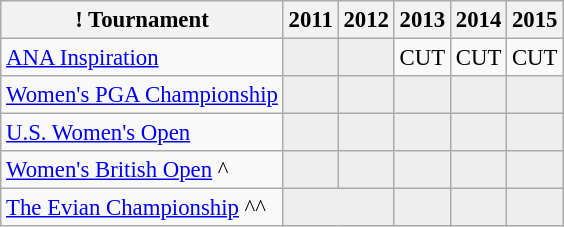<table class="wikitable" style="font-size:95%;text-align:center;">
<tr>
<th>! Tournament</th>
<th>2011</th>
<th>2012</th>
<th>2013</th>
<th>2014</th>
<th>2015</th>
</tr>
<tr>
<td align=left><a href='#'>ANA Inspiration</a></td>
<td style="background:#eeeeee;"></td>
<td style="background:#eeeeee;"></td>
<td>CUT</td>
<td>CUT</td>
<td>CUT</td>
</tr>
<tr>
<td align=left><a href='#'>Women's PGA Championship</a></td>
<td style="background:#eeeeee;"></td>
<td style="background:#eeeeee;"></td>
<td style="background:#eeeeee;"></td>
<td style="background:#eeeeee;"></td>
<td style="background:#eeeeee;"></td>
</tr>
<tr>
<td align=left><a href='#'>U.S. Women's Open</a></td>
<td style="background:#eeeeee;"></td>
<td style="background:#eeeeee;"></td>
<td style="background:#eeeeee;"></td>
<td style="background:#eeeeee;"></td>
<td style="background:#eeeeee;"></td>
</tr>
<tr>
<td align=left><a href='#'>Women's British Open</a> ^</td>
<td style="background:#eeeeee;"></td>
<td style="background:#eeeeee;"></td>
<td style="background:#eeeeee;"></td>
<td style="background:#eeeeee;"></td>
<td style="background:#eeeeee;"></td>
</tr>
<tr>
<td align=left><a href='#'>The Evian Championship</a> ^^</td>
<td style="background:#eeeeee;" colspan=2></td>
<td style="background:#eeeeee;"></td>
<td style="background:#eeeeee;"></td>
<td style="background:#eeeeee;"></td>
</tr>
</table>
